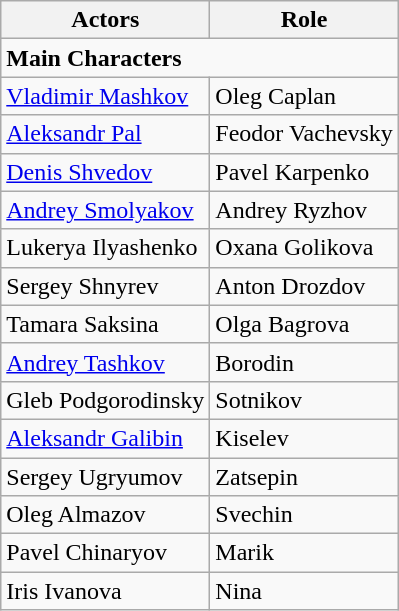<table class="wikitable">
<tr>
<th>Actors</th>
<th>Role</th>
</tr>
<tr>
<td colspan=4><strong>Main Characters</strong></td>
</tr>
<tr>
<td><a href='#'>Vladimir Mashkov</a></td>
<td>Oleg Caplan</td>
</tr>
<tr>
<td><a href='#'>Aleksandr Pal</a></td>
<td>Feodor Vachevsky</td>
</tr>
<tr>
<td><a href='#'>Denis Shvedov</a></td>
<td>Pavel Karpenko</td>
</tr>
<tr>
<td><a href='#'>Andrey Smolyakov</a></td>
<td>Andrey Ryzhov</td>
</tr>
<tr>
<td>Lukerya Ilyashenko</td>
<td>Oxana Golikova</td>
</tr>
<tr>
<td>Sergey Shnyrev</td>
<td>Anton Drozdov</td>
</tr>
<tr>
<td>Tamara Saksina</td>
<td>Olga Bagrova</td>
</tr>
<tr>
<td><a href='#'>Andrey Tashkov</a></td>
<td>Borodin</td>
</tr>
<tr>
<td>Gleb Podgorodinsky</td>
<td>Sotnikov</td>
</tr>
<tr>
<td><a href='#'>Aleksandr Galibin</a></td>
<td>Kiselev</td>
</tr>
<tr>
<td>Sergey Ugryumov</td>
<td>Zatsepin</td>
</tr>
<tr>
<td>Oleg Almazov</td>
<td>Svechin</td>
</tr>
<tr>
<td>Pavel Chinaryov</td>
<td>Marik</td>
</tr>
<tr>
<td>Iris Ivanova</td>
<td>Nina</td>
</tr>
</table>
